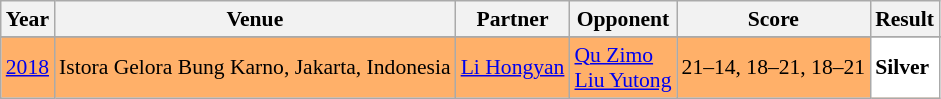<table class="sortable wikitable" style="font-size: 90%;">
<tr>
<th>Year</th>
<th>Venue</th>
<th>Partner</th>
<th>Opponent</th>
<th>Score</th>
<th>Result</th>
</tr>
<tr>
</tr>
<tr style="background:#FFB069">
<td align="center"><a href='#'>2018</a></td>
<td align="left">Istora Gelora Bung Karno, Jakarta, Indonesia</td>
<td align="left"> <a href='#'>Li Hongyan</a></td>
<td align="left"> <a href='#'>Qu Zimo</a><br> <a href='#'>Liu Yutong</a></td>
<td align="left">21–14, 18–21, 18–21</td>
<td style="text-align:left; background:white"> <strong>Silver</strong></td>
</tr>
</table>
